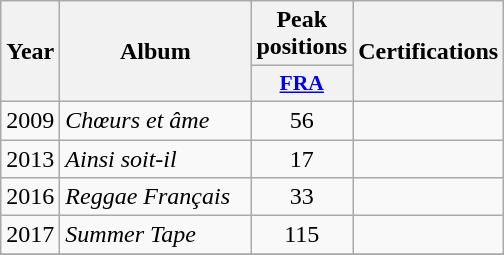<table class="wikitable">
<tr>
<th align="center" rowspan="2" width="10">Year</th>
<th align="center" rowspan="2" width="120">Album</th>
<th align="center" colspan="1" width="30">Peak positions</th>
<th align="center" rowspan="2" width="90">Certifications</th>
</tr>
<tr>
<th scope="col" style="width:3em;font-size:90%;"><a href='#'>FRA</a><br></th>
</tr>
<tr>
<td align="center">2009</td>
<td><em>Chœurs et âme</em></td>
<td align="center">56</td>
<td align="center"></td>
</tr>
<tr>
<td align="center">2013</td>
<td><em>Ainsi soit-il</em></td>
<td align="center">17</td>
<td align="center"></td>
</tr>
<tr>
<td align="center">2016</td>
<td><em>Reggae Français</em></td>
<td align="center">33</td>
<td align="center"></td>
</tr>
<tr>
<td align="center">2017</td>
<td><em>Summer Tape</em></td>
<td align="center">115<br></td>
<td align="center"></td>
</tr>
<tr>
</tr>
</table>
